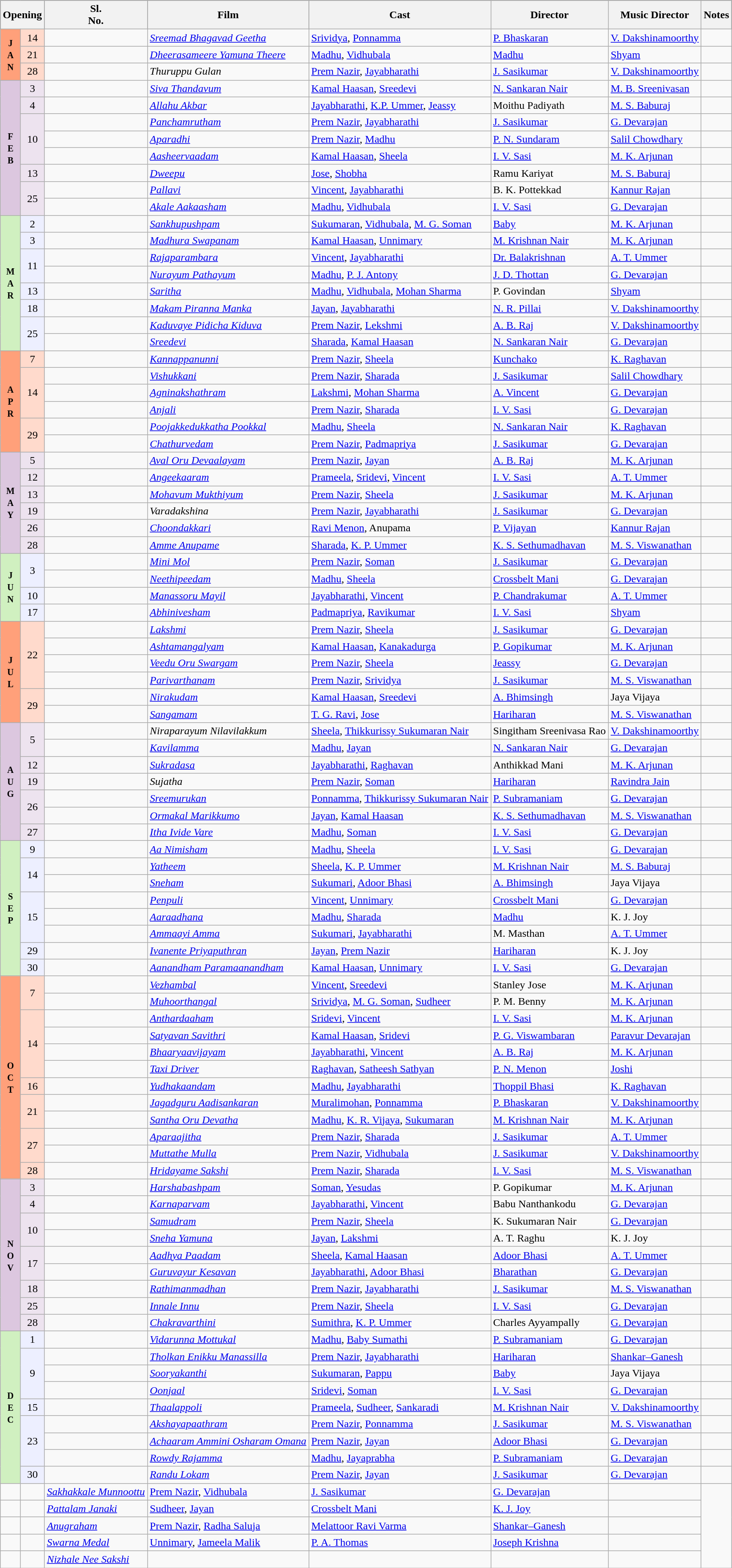<table class="wikitable sortable">
<tr style="background:#000;">
<th colspan='2'>Opening</th>
<th>Sl.<br>No.</th>
<th>Film</th>
<th>Cast</th>
<th>Director</th>
<th>Music Director</th>
<th>Notes</th>
</tr>
<tr>
<td rowspan="3" style="text-align:center; background:#ffa07a; textcolor:#000;"><small><strong>J<br>A<br>N</strong></small></td>
<td rowspan="1" style="text-align:center; background:#ffdacc; textcolor:#000;">14</td>
<td valign="center"></td>
<td><em><a href='#'>Sreemad Bhagavad Geetha</a></em></td>
<td><a href='#'>Srividya</a>, <a href='#'>Ponnamma</a></td>
<td><a href='#'>P. Bhaskaran</a></td>
<td><a href='#'>V. Dakshinamoorthy</a></td>
<td></td>
</tr>
<tr>
<td rowspan="1" style="text-align:center; background:#ffdacc; textcolor:#000;">21</td>
<td valign="center"></td>
<td><em><a href='#'>Dheerasameere Yamuna Theere</a></em></td>
<td><a href='#'>Madhu</a>, <a href='#'>Vidhubala</a></td>
<td><a href='#'>Madhu</a></td>
<td><a href='#'>Shyam</a></td>
<td></td>
</tr>
<tr>
<td rowspan="1" style="text-align:center; background:#ffdacc; textcolor:#000;">28</td>
<td valign="center"></td>
<td><em>Thuruppu Gulan</em></td>
<td><a href='#'>Prem Nazir</a>, <a href='#'>Jayabharathi</a></td>
<td><a href='#'>J. Sasikumar</a></td>
<td><a href='#'>V. Dakshinamoorthy</a></td>
<td></td>
</tr>
<tr>
<td rowspan="8" style="text-align:center; background:#dcc7df; textcolor:#000;"><small><strong>F<br>E<br>B</strong></small></td>
<td rowspan="1" style="text-align:center; background:#ede3ef; textcolor:#000;">3</td>
<td valign="center"></td>
<td><em><a href='#'>Siva Thandavum</a></em></td>
<td><a href='#'>Kamal Haasan</a>, <a href='#'>Sreedevi</a></td>
<td><a href='#'>N. Sankaran Nair</a></td>
<td><a href='#'>M. B. Sreenivasan</a></td>
<td></td>
</tr>
<tr>
<td rowspan="1" style="text-align:center; background:#ede3ef; textcolor:#000;">4</td>
<td valign="center"></td>
<td><em><a href='#'>Allahu Akbar</a></em></td>
<td><a href='#'>Jayabharathi</a>, <a href='#'>K.P. Ummer</a>, <a href='#'>Jeassy</a></td>
<td>Moithu Padiyath</td>
<td><a href='#'>M. S. Baburaj</a></td>
<td></td>
</tr>
<tr>
<td rowspan="3" style="text-align:center; background:#ede3ef; textcolor:#000;">10</td>
<td valign="center"></td>
<td><em><a href='#'>Panchamrutham</a></em></td>
<td><a href='#'>Prem Nazir</a>, <a href='#'>Jayabharathi</a></td>
<td><a href='#'>J. Sasikumar</a></td>
<td><a href='#'>G. Devarajan</a></td>
<td></td>
</tr>
<tr>
<td valign="center"></td>
<td><em><a href='#'>Aparadhi</a></em></td>
<td><a href='#'>Prem Nazir</a>, <a href='#'>Madhu</a></td>
<td><a href='#'>P. N. Sundaram</a></td>
<td><a href='#'>Salil Chowdhary</a></td>
<td></td>
</tr>
<tr>
<td valign="center"></td>
<td><em><a href='#'>Aasheervaadam</a></em></td>
<td><a href='#'>Kamal Haasan</a>, <a href='#'>Sheela</a></td>
<td><a href='#'>I. V. Sasi</a></td>
<td><a href='#'>M. K. Arjunan</a></td>
<td></td>
</tr>
<tr>
<td rowspan="1" style="text-align:center; background:#ede3ef; textcolor:#000;">13</td>
<td valign="center"></td>
<td><em><a href='#'>Dweepu</a></em></td>
<td><a href='#'>Jose</a>, <a href='#'>Shobha</a></td>
<td>Ramu Kariyat</td>
<td><a href='#'>M. S. Baburaj</a></td>
<td></td>
</tr>
<tr>
<td rowspan="2" style="text-align:center; background:#ede3ef; textcolor:#000;">25</td>
<td valign="center"></td>
<td><em><a href='#'>Pallavi</a></em></td>
<td><a href='#'>Vincent</a>, <a href='#'>Jayabharathi</a></td>
<td>B. K. Pottekkad</td>
<td><a href='#'>Kannur Rajan</a></td>
<td></td>
</tr>
<tr>
<td valign="center"></td>
<td><em><a href='#'>Akale Aakaasham</a></em></td>
<td><a href='#'>Madhu</a>, <a href='#'>Vidhubala</a></td>
<td><a href='#'>I. V. Sasi</a></td>
<td><a href='#'>G. Devarajan</a></td>
<td></td>
</tr>
<tr>
<td rowspan="8" style="text-align:center; background:#d0f0c0; textcolor:#000;"><small><strong>M<br>A<br>R</strong></small></td>
<td rowspan="1" style="text-align:center; background:#edefff; textcolor:#000;">2</td>
<td valign="center"></td>
<td><em><a href='#'>Sankhupushpam</a></em></td>
<td><a href='#'>Sukumaran</a>, <a href='#'>Vidhubala</a>, <a href='#'>M. G. Soman</a></td>
<td><a href='#'>Baby</a></td>
<td><a href='#'>M. K. Arjunan</a></td>
<td></td>
</tr>
<tr>
<td rowspan="1" style="text-align:center; background:#edefff; textcolor:#000;">3</td>
<td valign="center"></td>
<td><em><a href='#'>Madhura Swapanam</a></em></td>
<td><a href='#'>Kamal Haasan</a>, <a href='#'>Unnimary</a></td>
<td><a href='#'>M. Krishnan Nair</a></td>
<td><a href='#'>M. K. Arjunan</a></td>
<td></td>
</tr>
<tr>
<td rowspan="2" style="text-align:center; background:#edefff; textcolor:#000;">11</td>
<td valign="center"></td>
<td><em><a href='#'>Rajaparambara</a></em></td>
<td><a href='#'>Vincent</a>, <a href='#'>Jayabharathi</a></td>
<td><a href='#'>Dr. Balakrishnan</a></td>
<td><a href='#'>A. T. Ummer</a></td>
<td></td>
</tr>
<tr>
<td valign="center"></td>
<td><em><a href='#'>Nurayum Pathayum</a></em></td>
<td><a href='#'>Madhu</a>, <a href='#'>P. J. Antony</a></td>
<td><a href='#'>J. D. Thottan</a></td>
<td><a href='#'>G. Devarajan</a></td>
<td></td>
</tr>
<tr>
<td rowspan="1" style="text-align:center; background:#edefff; textcolor:#000;">13</td>
<td valign="center"></td>
<td><em><a href='#'>Saritha</a></em></td>
<td><a href='#'>Madhu</a>, <a href='#'>Vidhubala</a>, <a href='#'>Mohan Sharma</a></td>
<td>P. Govindan</td>
<td><a href='#'>Shyam</a></td>
<td></td>
</tr>
<tr>
<td rowspan="1" style="text-align:center; background:#edefff; textcolor:#000;">18</td>
<td valign="center"></td>
<td><em><a href='#'>Makam Piranna Manka</a></em></td>
<td><a href='#'>Jayan</a>, <a href='#'>Jayabharathi</a></td>
<td><a href='#'>N. R. Pillai</a></td>
<td><a href='#'>V. Dakshinamoorthy</a></td>
<td></td>
</tr>
<tr>
<td rowspan="2" style="text-align:center; background:#edefff; textcolor:#000;">25</td>
<td valign="center"></td>
<td><em><a href='#'>Kaduvaye Pidicha Kiduva</a></em></td>
<td><a href='#'>Prem Nazir</a>, <a href='#'>Lekshmi</a></td>
<td><a href='#'>A. B. Raj</a></td>
<td><a href='#'>V. Dakshinamoorthy</a></td>
<td></td>
</tr>
<tr>
<td valign="center"></td>
<td><em><a href='#'>Sreedevi</a></em></td>
<td><a href='#'>Sharada</a>, <a href='#'>Kamal Haasan</a></td>
<td><a href='#'>N. Sankaran Nair</a></td>
<td><a href='#'>G. Devarajan</a></td>
<td></td>
</tr>
<tr>
<td rowspan="6" style="text-align:center; background:#ffa07a; textcolor:#000;"><small><strong>A<br>P<br>R</strong></small></td>
<td rowspan="1" style="text-align:center; background:#ffdacc; textcolor:#000;">7</td>
<td valign="center"></td>
<td><em><a href='#'>Kannappanunni</a></em></td>
<td><a href='#'>Prem Nazir</a>, <a href='#'>Sheela</a></td>
<td><a href='#'>Kunchako</a></td>
<td><a href='#'>K. Raghavan</a></td>
<td></td>
</tr>
<tr>
<td rowspan="3" style="text-align:center; background:#ffdacc; textcolor:#000;">14</td>
<td valign="center"></td>
<td><em><a href='#'>Vishukkani</a></em></td>
<td><a href='#'>Prem Nazir</a>, <a href='#'>Sharada</a></td>
<td><a href='#'>J. Sasikumar</a></td>
<td><a href='#'>Salil Chowdhary</a></td>
<td></td>
</tr>
<tr>
<td valign="center"></td>
<td><em><a href='#'>Agninakshathram</a></em></td>
<td><a href='#'>Lakshmi</a>, <a href='#'>Mohan Sharma</a></td>
<td><a href='#'>A. Vincent</a></td>
<td><a href='#'>G. Devarajan</a></td>
<td></td>
</tr>
<tr>
<td valign="center"></td>
<td><em><a href='#'>Anjali</a></em></td>
<td><a href='#'>Prem Nazir</a>, <a href='#'>Sharada</a></td>
<td><a href='#'>I. V. Sasi</a></td>
<td><a href='#'>G. Devarajan</a></td>
<td></td>
</tr>
<tr>
<td rowspan="2" style="text-align:center; background:#ffdacc; textcolor:#000;">29</td>
<td valign="center"></td>
<td><em><a href='#'>Poojakkedukkatha Pookkal</a></em></td>
<td><a href='#'>Madhu</a>, <a href='#'>Sheela</a></td>
<td><a href='#'>N. Sankaran Nair</a></td>
<td><a href='#'>K. Raghavan</a></td>
<td></td>
</tr>
<tr>
<td valign="center"></td>
<td><em><a href='#'>Chathurvedam</a></em></td>
<td><a href='#'>Prem Nazir</a>, <a href='#'>Padmapriya</a></td>
<td><a href='#'>J. Sasikumar</a></td>
<td><a href='#'>G. Devarajan</a></td>
<td></td>
</tr>
<tr>
<td rowspan="6" style="text-align:center; background:#dcc7df; textcolor:#000;"><small><strong>M<br>A<br>Y</strong></small></td>
<td rowspan="1" style="text-align:center; background:#ede3ef; textcolor:#000;">5</td>
<td valign="center"></td>
<td><em><a href='#'>Aval Oru Devaalayam</a></em></td>
<td><a href='#'>Prem Nazir</a>, <a href='#'>Jayan</a></td>
<td><a href='#'>A. B. Raj</a></td>
<td><a href='#'>M. K. Arjunan</a></td>
<td></td>
</tr>
<tr>
<td rowspan="1" style="text-align:center; background:#ede3ef; textcolor:#000;">12</td>
<td valign="center"></td>
<td><em><a href='#'>Angeekaaram</a></em></td>
<td><a href='#'>Prameela</a>, <a href='#'>Sridevi</a>, <a href='#'>Vincent</a></td>
<td><a href='#'>I. V. Sasi</a></td>
<td><a href='#'>A. T. Ummer</a></td>
<td></td>
</tr>
<tr>
<td rowspan="1" style="text-align:center; background:#ede3ef; textcolor:#000;">13</td>
<td valign="center"></td>
<td><em><a href='#'>Mohavum Mukthiyum</a></em></td>
<td><a href='#'>Prem Nazir</a>, <a href='#'>Sheela</a></td>
<td><a href='#'>J. Sasikumar</a></td>
<td><a href='#'>M. K. Arjunan</a></td>
<td></td>
</tr>
<tr>
<td rowspan="1" style="text-align:center; background:#ede3ef; textcolor:#000;">19</td>
<td valign="center"></td>
<td><em>Varadakshina</em></td>
<td><a href='#'>Prem Nazir</a>, <a href='#'>Jayabharathi</a></td>
<td><a href='#'>J. Sasikumar</a></td>
<td><a href='#'>G. Devarajan</a></td>
<td></td>
</tr>
<tr>
<td rowspan="1" style="text-align:center; background:#ede3ef; textcolor:#000;">26</td>
<td valign="center"></td>
<td><em><a href='#'>Choondakkari</a></em></td>
<td><a href='#'>Ravi Menon</a>, Anupama</td>
<td><a href='#'>P. Vijayan</a></td>
<td><a href='#'>Kannur Rajan</a></td>
<td></td>
</tr>
<tr>
<td rowspan="1" style="text-align:center; background:#ede3ef; textcolor:#000;">28</td>
<td valign="center"></td>
<td><em><a href='#'>Amme Anupame</a></em></td>
<td><a href='#'>Sharada</a>, <a href='#'>K. P. Ummer</a></td>
<td><a href='#'>K. S. Sethumadhavan</a></td>
<td><a href='#'>M. S. Viswanathan</a></td>
<td></td>
</tr>
<tr>
<td rowspan="4" style="text-align:center; background:#d0f0c0; textcolor:#000;"><small><strong>J<br>U<br>N</strong></small></td>
<td rowspan="2" style="text-align:center; background:#edefff; textcolor:#000;">3</td>
<td valign="center"></td>
<td><em><a href='#'>Mini Mol</a></em></td>
<td><a href='#'>Prem Nazir</a>, <a href='#'>Soman</a></td>
<td><a href='#'>J. Sasikumar</a></td>
<td><a href='#'>G. Devarajan</a></td>
<td></td>
</tr>
<tr>
<td valign="center"></td>
<td><em><a href='#'>Neethipeedam</a></em></td>
<td><a href='#'>Madhu</a>, <a href='#'>Sheela</a></td>
<td><a href='#'>Crossbelt Mani</a></td>
<td><a href='#'>G. Devarajan</a></td>
<td></td>
</tr>
<tr>
<td rowspan="1" style="text-align:center; background:#edefff; textcolor:#000;">10</td>
<td valign="center"></td>
<td><em><a href='#'>Manassoru Mayil</a></em></td>
<td><a href='#'>Jayabharathi</a>, <a href='#'>Vincent</a></td>
<td><a href='#'>P. Chandrakumar</a></td>
<td><a href='#'>A. T. Ummer</a></td>
<td></td>
</tr>
<tr>
<td rowspan="1" style="text-align:center; background:#edefff; textcolor:#000;">17</td>
<td valign="center"></td>
<td><em><a href='#'>Abhinivesham</a></em></td>
<td><a href='#'>Padmapriya</a>, <a href='#'>Ravikumar</a></td>
<td><a href='#'>I. V. Sasi</a></td>
<td><a href='#'>Shyam</a></td>
<td></td>
</tr>
<tr>
<td rowspan="6" style="text-align:center; background:#ffa07a; textcolor:#000;"><small><strong>J<br>U<br>L</strong></small></td>
<td rowspan="4" style="text-align:center; background:#ffdacc; textcolor:#000;">22</td>
<td valign="center"></td>
<td><em><a href='#'>Lakshmi</a></em></td>
<td><a href='#'>Prem Nazir</a>, <a href='#'>Sheela</a></td>
<td><a href='#'>J. Sasikumar</a></td>
<td><a href='#'>G. Devarajan</a></td>
<td></td>
</tr>
<tr>
<td valign="center"></td>
<td><em><a href='#'>Ashtamangalyam</a></em></td>
<td><a href='#'>Kamal Haasan</a>, <a href='#'>Kanakadurga</a></td>
<td><a href='#'>P. Gopikumar</a></td>
<td><a href='#'>M. K. Arjunan</a></td>
<td></td>
</tr>
<tr>
<td valign="center"></td>
<td><em><a href='#'>Veedu Oru Swargam</a></em></td>
<td><a href='#'>Prem Nazir</a>, <a href='#'>Sheela</a></td>
<td><a href='#'>Jeassy</a></td>
<td><a href='#'>G. Devarajan</a></td>
<td></td>
</tr>
<tr>
<td valign="center"></td>
<td><em><a href='#'>Parivarthanam</a></em></td>
<td><a href='#'>Prem Nazir</a>, <a href='#'>Srividya</a></td>
<td><a href='#'>J. Sasikumar</a></td>
<td><a href='#'>M. S. Viswanathan</a></td>
<td></td>
</tr>
<tr>
<td rowspan="2" style="text-align:center; background:#ffdacc; textcolor:#000;">29</td>
<td valign="center"></td>
<td><em><a href='#'>Nirakudam</a></em></td>
<td><a href='#'>Kamal Haasan</a>, <a href='#'>Sreedevi</a></td>
<td><a href='#'>A. Bhimsingh</a></td>
<td>Jaya Vijaya</td>
<td></td>
</tr>
<tr>
<td valign="center"></td>
<td><em><a href='#'>Sangamam</a></em></td>
<td><a href='#'>T. G. Ravi</a>, <a href='#'>Jose</a></td>
<td><a href='#'>Hariharan</a></td>
<td><a href='#'>M. S. Viswanathan</a></td>
<td></td>
</tr>
<tr>
<td rowspan="7" style="text-align:center; background:#dcc7df; textcolor:#000;"><small><strong>A<br>U<br>G</strong></small></td>
<td rowspan="2" style="text-align:center; background:#ede3ef; textcolor:#000;">5</td>
<td valign="center"></td>
<td><em>Niraparayum Nilavilakkum</em></td>
<td><a href='#'>Sheela</a>, <a href='#'>Thikkurissy Sukumaran Nair</a></td>
<td>Singitham Sreenivasa Rao</td>
<td><a href='#'>V. Dakshinamoorthy</a></td>
<td></td>
</tr>
<tr>
<td valign="center"></td>
<td><em><a href='#'>Kavilamma</a></em></td>
<td><a href='#'>Madhu</a>, <a href='#'>Jayan</a></td>
<td><a href='#'>N. Sankaran Nair</a></td>
<td><a href='#'>G. Devarajan</a></td>
<td></td>
</tr>
<tr>
<td rowspan="1" style="text-align:center; background:#ede3ef; textcolor:#000;">12</td>
<td valign="center"></td>
<td><em><a href='#'>Sukradasa</a></em></td>
<td><a href='#'>Jayabharathi</a>, <a href='#'>Raghavan</a></td>
<td>Anthikkad Mani</td>
<td><a href='#'>M. K. Arjunan</a></td>
<td></td>
</tr>
<tr>
<td rowspan="1" style="text-align:center; background:#ede3ef; textcolor:#000;">19</td>
<td valign="center"></td>
<td><em>Sujatha</em></td>
<td><a href='#'>Prem Nazir</a>, <a href='#'>Soman</a></td>
<td><a href='#'>Hariharan</a></td>
<td><a href='#'>Ravindra Jain</a></td>
<td></td>
</tr>
<tr>
<td rowspan="2" style="text-align:center; background:#ede3ef; textcolor:#000;">26</td>
<td valign="center"></td>
<td><em><a href='#'>Sreemurukan</a></em></td>
<td><a href='#'>Ponnamma</a>, <a href='#'>Thikkurissy Sukumaran Nair</a></td>
<td><a href='#'>P. Subramaniam</a></td>
<td><a href='#'>G. Devarajan</a></td>
<td></td>
</tr>
<tr>
<td valign="center"></td>
<td><em><a href='#'>Ormakal Marikkumo</a></em></td>
<td><a href='#'>Jayan</a>, <a href='#'>Kamal Haasan</a></td>
<td><a href='#'>K. S. Sethumadhavan</a></td>
<td><a href='#'>M. S. Viswanathan</a></td>
<td></td>
</tr>
<tr>
<td rowspan="1" style="text-align:center; background:#ede3ef; textcolor:#000;">27</td>
<td valign="center"></td>
<td><em><a href='#'>Itha Ivide Vare</a></em></td>
<td><a href='#'>Madhu</a>, <a href='#'>Soman</a></td>
<td><a href='#'>I. V. Sasi</a></td>
<td><a href='#'>G. Devarajan</a></td>
<td></td>
</tr>
<tr>
<td rowspan="8" style="text-align:center; background:#d0f0c0; textcolor:#000;"><small><strong>S<br>E<br>P</strong></small></td>
<td rowspan="1" style="text-align:center; background:#edefff; textcolor:#000;">9</td>
<td valign="center"></td>
<td><em><a href='#'>Aa Nimisham</a></em></td>
<td><a href='#'>Madhu</a>, <a href='#'>Sheela</a></td>
<td><a href='#'>I. V. Sasi</a></td>
<td><a href='#'>G. Devarajan</a></td>
<td></td>
</tr>
<tr>
<td rowspan="2" style="text-align:center; background:#edefff; textcolor:#000;">14</td>
<td valign="center"></td>
<td><em><a href='#'>Yatheem</a></em></td>
<td><a href='#'>Sheela</a>, <a href='#'>K. P. Ummer</a></td>
<td><a href='#'>M. Krishnan Nair</a></td>
<td><a href='#'>M. S. Baburaj</a></td>
<td></td>
</tr>
<tr>
<td valign="center"></td>
<td><em><a href='#'>Sneham</a></em></td>
<td><a href='#'>Sukumari</a>, <a href='#'>Adoor Bhasi</a></td>
<td><a href='#'>A. Bhimsingh</a></td>
<td>Jaya Vijaya</td>
<td></td>
</tr>
<tr>
<td rowspan="3" style="text-align:center; background:#edefff; textcolor:#000;">15</td>
<td valign="center"></td>
<td><em><a href='#'>Penpuli</a></em></td>
<td><a href='#'>Vincent</a>, <a href='#'>Unnimary</a></td>
<td><a href='#'>Crossbelt Mani</a></td>
<td><a href='#'>G. Devarajan</a></td>
<td></td>
</tr>
<tr>
<td valign="center"></td>
<td><em><a href='#'>Aaraadhana</a></em></td>
<td><a href='#'>Madhu</a>, <a href='#'>Sharada</a></td>
<td><a href='#'>Madhu</a></td>
<td>K. J. Joy</td>
<td></td>
</tr>
<tr>
<td valign="center"></td>
<td><em><a href='#'>Ammaayi Amma</a></em></td>
<td><a href='#'>Sukumari</a>, <a href='#'>Jayabharathi</a></td>
<td>M. Masthan</td>
<td><a href='#'>A. T. Ummer</a></td>
<td></td>
</tr>
<tr>
<td rowspan="1" style="text-align:center; background:#edefff; textcolor:#000;">29</td>
<td valign="center"></td>
<td><em><a href='#'>Ivanente Priyaputhran</a></em></td>
<td><a href='#'>Jayan</a>, <a href='#'>Prem Nazir</a></td>
<td><a href='#'>Hariharan</a></td>
<td>K. J. Joy</td>
<td></td>
</tr>
<tr>
<td rowspan="1" style="text-align:center; background:#edefff; textcolor:#000;">30</td>
<td valign="center"></td>
<td><em><a href='#'>Aanandham Paramaanandham</a></em></td>
<td><a href='#'>Kamal Haasan</a>, <a href='#'>Unnimary</a></td>
<td><a href='#'>I. V. Sasi</a></td>
<td><a href='#'>G. Devarajan</a></td>
<td></td>
</tr>
<tr>
<td rowspan="12" style="text-align:center; background:#ffa07a; textcolor:#000;"><small><strong>O<br>C<br>T</strong></small></td>
<td rowspan="2" style="text-align:center; background:#ffdacc; textcolor:#000;">7</td>
<td valign="center"></td>
<td><em><a href='#'>Vezhambal</a></em></td>
<td><a href='#'>Vincent</a>, <a href='#'>Sreedevi</a></td>
<td>Stanley Jose</td>
<td><a href='#'>M. K. Arjunan</a></td>
<td></td>
</tr>
<tr>
<td valign="center"></td>
<td><em><a href='#'>Muhoorthangal</a></em></td>
<td><a href='#'>Srividya</a>, <a href='#'>M. G. Soman</a>, <a href='#'>Sudheer</a></td>
<td>P. M. Benny</td>
<td><a href='#'>M. K. Arjunan</a></td>
<td></td>
</tr>
<tr>
<td rowspan="4" style="text-align:center; background:#ffdacc; textcolor:#000;">14</td>
<td valign="center"></td>
<td><em><a href='#'>Anthardaaham</a></em></td>
<td><a href='#'>Sridevi</a>, <a href='#'>Vincent</a></td>
<td><a href='#'>I. V. Sasi</a></td>
<td><a href='#'>M. K. Arjunan</a></td>
<td></td>
</tr>
<tr>
<td valign="center"></td>
<td><em><a href='#'>Satyavan Savithri</a></em></td>
<td><a href='#'>Kamal Haasan</a>, <a href='#'>Sridevi</a></td>
<td><a href='#'>P. G. Viswambaran</a></td>
<td><a href='#'>Paravur Devarajan</a></td>
<td></td>
</tr>
<tr>
<td valign="center"></td>
<td><em><a href='#'>Bhaaryaavijayam</a></em></td>
<td><a href='#'>Jayabharathi</a>, <a href='#'>Vincent</a></td>
<td><a href='#'>A. B. Raj</a></td>
<td><a href='#'>M. K. Arjunan</a></td>
<td></td>
</tr>
<tr>
<td valign="center"></td>
<td><em><a href='#'>Taxi Driver</a></em></td>
<td><a href='#'>Raghavan</a>, <a href='#'>Satheesh Sathyan</a></td>
<td><a href='#'>P. N. Menon</a></td>
<td><a href='#'>Joshi</a></td>
<td></td>
</tr>
<tr>
<td rowspan="1" style="text-align:center; background:#ffdacc; textcolor:#000;">16</td>
<td valign="center"></td>
<td><em><a href='#'>Yudhakaandam</a></em></td>
<td><a href='#'>Madhu</a>, <a href='#'>Jayabharathi</a></td>
<td><a href='#'>Thoppil Bhasi</a></td>
<td><a href='#'>K. Raghavan</a></td>
<td></td>
</tr>
<tr>
<td rowspan="2" style="text-align:center; background:#ffdacc; textcolor:#000;">21</td>
<td valign="center"></td>
<td><em><a href='#'>Jagadguru Aadisankaran</a></em></td>
<td><a href='#'>Muralimohan</a>, <a href='#'>Ponnamma</a></td>
<td><a href='#'>P. Bhaskaran</a></td>
<td><a href='#'>V. Dakshinamoorthy</a></td>
<td></td>
</tr>
<tr>
<td valign="center"></td>
<td><em><a href='#'>Santha Oru Devatha</a></em></td>
<td><a href='#'>Madhu</a>, <a href='#'>K. R. Vijaya</a>, <a href='#'>Sukumaran</a></td>
<td><a href='#'>M. Krishnan Nair</a></td>
<td><a href='#'>M. K. Arjunan</a></td>
<td></td>
</tr>
<tr>
<td rowspan="2" style="text-align:center; background:#ffdacc; textcolor:#000;">27</td>
<td valign="center"></td>
<td><em><a href='#'>Aparaajitha</a></em></td>
<td><a href='#'>Prem Nazir</a>, <a href='#'>Sharada</a></td>
<td><a href='#'>J. Sasikumar</a></td>
<td><a href='#'>A. T. Ummer</a></td>
<td></td>
</tr>
<tr>
<td valign="center"></td>
<td><em><a href='#'>Muttathe Mulla</a></em></td>
<td><a href='#'>Prem Nazir</a>, <a href='#'>Vidhubala</a></td>
<td><a href='#'>J. Sasikumar</a></td>
<td><a href='#'>V. Dakshinamoorthy</a></td>
<td></td>
</tr>
<tr>
<td rowspan="1" style="text-align:center; background:#ffdacc; textcolor:#000;">28</td>
<td valign="center"></td>
<td><em><a href='#'>Hridayame Sakshi</a></em></td>
<td><a href='#'>Prem Nazir</a>, <a href='#'>Sharada</a></td>
<td><a href='#'>I. V. Sasi</a></td>
<td><a href='#'>M. S. Viswanathan</a></td>
<td></td>
</tr>
<tr>
<td rowspan="9" style="text-align:center; background:#dcc7df; textcolor:#000;"><small><strong>N<br>O<br>V</strong></small></td>
<td rowspan="1" style="text-align:center; background:#ede3ef; textcolor:#000;">3</td>
<td valign="center"></td>
<td><em><a href='#'>Harshabashpam</a></em></td>
<td><a href='#'>Soman</a>, <a href='#'>Yesudas</a></td>
<td>P. Gopikumar</td>
<td><a href='#'>M. K. Arjunan</a></td>
<td></td>
</tr>
<tr>
<td rowspan="1" style="text-align:center; background:#ede3ef; textcolor:#000;">4</td>
<td valign="center"></td>
<td><em><a href='#'>Karnaparvam</a></em></td>
<td><a href='#'>Jayabharathi</a>, <a href='#'>Vincent</a></td>
<td>Babu Nanthankodu</td>
<td><a href='#'>G. Devarajan</a></td>
<td></td>
</tr>
<tr>
<td rowspan="2" style="text-align:center; background:#ede3ef; textcolor:#000;">10</td>
<td valign="center"></td>
<td><em><a href='#'>Samudram</a></em></td>
<td><a href='#'>Prem Nazir</a>, <a href='#'>Sheela</a></td>
<td>K. Sukumaran Nair</td>
<td><a href='#'>G. Devarajan</a></td>
<td></td>
</tr>
<tr>
<td valign="center"></td>
<td><em><a href='#'>Sneha Yamuna</a></em></td>
<td><a href='#'>Jayan</a>, <a href='#'>Lakshmi</a></td>
<td>A. T. Raghu</td>
<td>K. J. Joy</td>
<td></td>
</tr>
<tr>
<td rowspan="2" style="text-align:center; background:#ede3ef; textcolor:#000;">17</td>
<td valign="center"></td>
<td><em><a href='#'>Aadhya Paadam</a></em></td>
<td><a href='#'>Sheela</a>, <a href='#'>Kamal Haasan</a></td>
<td><a href='#'>Adoor Bhasi</a></td>
<td><a href='#'>A. T. Ummer</a></td>
<td></td>
</tr>
<tr>
<td valign="center"></td>
<td><em><a href='#'>Guruvayur Kesavan</a></em></td>
<td><a href='#'>Jayabharathi</a>, <a href='#'>Adoor Bhasi</a></td>
<td><a href='#'>Bharathan</a></td>
<td><a href='#'>G. Devarajan</a></td>
<td></td>
</tr>
<tr>
<td rowspan="1" style="text-align:center; background:#ede3ef; textcolor:#000;">18</td>
<td valign="center"></td>
<td><em><a href='#'>Rathimanmadhan</a></em></td>
<td><a href='#'>Prem Nazir</a>, <a href='#'>Jayabharathi</a></td>
<td><a href='#'>J. Sasikumar</a></td>
<td><a href='#'>M. S. Viswanathan</a></td>
<td></td>
</tr>
<tr>
<td rowspan="1" style="text-align:center; background:#ede3ef; textcolor:#000;">25</td>
<td valign="center"></td>
<td><em><a href='#'>Innale Innu</a></em></td>
<td><a href='#'>Prem Nazir</a>, <a href='#'>Sheela</a></td>
<td><a href='#'>I. V. Sasi</a></td>
<td><a href='#'>G. Devarajan</a></td>
<td></td>
</tr>
<tr>
<td rowspan="1" style="text-align:center; background:#ede3ef; textcolor:#000;">28</td>
<td valign="center"></td>
<td><em><a href='#'>Chakravarthini</a></em></td>
<td><a href='#'>Sumithra</a>, <a href='#'>K. P. Ummer</a></td>
<td>Charles Ayyampally</td>
<td><a href='#'>G. Devarajan</a></td>
<td></td>
</tr>
<tr>
<td rowspan="9" style="text-align:center; background:#d0f0c0; textcolor:#000;"><small><strong>D<br>E<br>C</strong></small></td>
<td rowspan="1" style="text-align:center; background:#edefff; textcolor:#000;">1</td>
<td valign="center"></td>
<td><em><a href='#'>Vidarunna Mottukal</a></em></td>
<td><a href='#'>Madhu</a>, <a href='#'>Baby Sumathi</a></td>
<td><a href='#'>P. Subramaniam</a></td>
<td><a href='#'>G. Devarajan</a></td>
<td></td>
</tr>
<tr>
<td rowspan="3" style="text-align:center; background:#edefff; textcolor:#000;">9</td>
<td valign="center"></td>
<td><em><a href='#'>Tholkan Enikku Manassilla</a></em></td>
<td><a href='#'>Prem Nazir</a>, <a href='#'>Jayabharathi</a></td>
<td><a href='#'>Hariharan</a></td>
<td><a href='#'>Shankar–Ganesh</a></td>
<td></td>
</tr>
<tr>
<td valign="center"></td>
<td><em><a href='#'>Sooryakanthi</a></em></td>
<td><a href='#'>Sukumaran</a>, <a href='#'>Pappu</a></td>
<td><a href='#'>Baby</a></td>
<td>Jaya Vijaya</td>
<td></td>
</tr>
<tr>
<td valign="center"></td>
<td><em><a href='#'>Oonjaal</a></em></td>
<td><a href='#'>Sridevi</a>, <a href='#'>Soman</a></td>
<td><a href='#'>I. V. Sasi</a></td>
<td><a href='#'>G. Devarajan</a></td>
<td></td>
</tr>
<tr>
<td rowspan="1" style="text-align:center; background:#edefff; textcolor:#000;">15</td>
<td valign="center"></td>
<td><em><a href='#'>Thaalappoli</a></em></td>
<td><a href='#'>Prameela</a>, <a href='#'>Sudheer</a>, <a href='#'>Sankaradi</a></td>
<td><a href='#'>M. Krishnan Nair</a></td>
<td><a href='#'>V. Dakshinamoorthy</a></td>
<td></td>
</tr>
<tr>
<td rowspan="3" style="text-align:center; background:#edefff; textcolor:#000;">23</td>
<td valign="center"></td>
<td><em><a href='#'>Akshayapaathram</a></em></td>
<td><a href='#'>Prem Nazir</a>, <a href='#'>Ponnamma</a></td>
<td><a href='#'>J. Sasikumar</a></td>
<td><a href='#'>M. S. Viswanathan</a></td>
<td></td>
</tr>
<tr>
<td valign="center"></td>
<td><em><a href='#'>Achaaram Ammini Osharam Omana</a></em></td>
<td><a href='#'>Prem Nazir</a>, <a href='#'>Jayan</a></td>
<td><a href='#'>Adoor Bhasi</a></td>
<td><a href='#'>G. Devarajan</a></td>
<td></td>
</tr>
<tr>
<td valign="center"></td>
<td><em><a href='#'>Rowdy Rajamma</a></em></td>
<td><a href='#'>Madhu</a>, <a href='#'>Jayaprabha</a></td>
<td><a href='#'>P. Subramaniam</a></td>
<td><a href='#'>G. Devarajan</a></td>
<td></td>
</tr>
<tr>
<td rowspan="1" style="text-align:center; background:#edefff; textcolor:#000;">30</td>
<td valign="center"></td>
<td><em><a href='#'>Randu Lokam</a></em></td>
<td><a href='#'>Prem Nazir</a>, <a href='#'>Jayan</a></td>
<td><a href='#'>J. Sasikumar</a></td>
<td><a href='#'>G. Devarajan</a></td>
<td></td>
</tr>
<tr>
<td></td>
<td></td>
<td><em><a href='#'>Sakhakkale Munnoottu</a></em></td>
<td><a href='#'>Prem Nazir</a>, <a href='#'>Vidhubala</a></td>
<td><a href='#'>J. Sasikumar</a></td>
<td><a href='#'>G. Devarajan</a></td>
<td></td>
</tr>
<tr>
<td></td>
<td></td>
<td><em><a href='#'>Pattalam Janaki</a></em></td>
<td><a href='#'>Sudheer</a>, <a href='#'>Jayan</a></td>
<td><a href='#'>Crossbelt Mani</a></td>
<td><a href='#'>K. J. Joy</a></td>
<td></td>
</tr>
<tr>
<td></td>
<td></td>
<td><em><a href='#'>Anugraham</a></em></td>
<td><a href='#'>Prem Nazir</a>, <a href='#'>Radha Saluja</a></td>
<td><a href='#'>Melattoor Ravi Varma</a></td>
<td><a href='#'>Shankar–Ganesh</a></td>
<td></td>
</tr>
<tr>
<td></td>
<td></td>
<td><em><a href='#'>Swarna Medal</a></em></td>
<td><a href='#'>Unnimary</a>, <a href='#'>Jameela Malik</a></td>
<td><a href='#'>P. A. Thomas</a></td>
<td><a href='#'>Joseph Krishna</a></td>
<td></td>
</tr>
<tr>
<td></td>
<td></td>
<td><em><a href='#'>Nizhale Nee Sakshi</a></em></td>
<td></td>
<td></td>
<td></td>
<td></td>
</tr>
</table>
